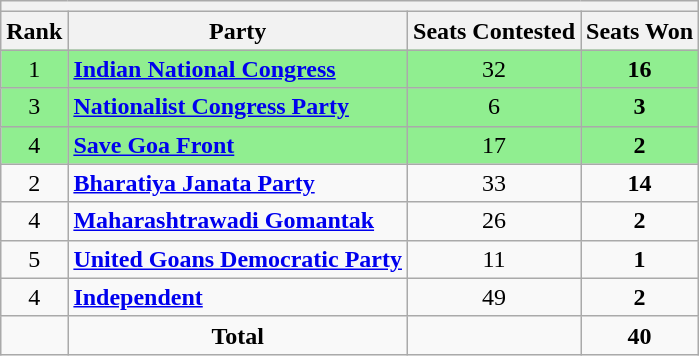<table class="wikitable sortable" style="text-align: center;">
<tr>
<th colspan=10></th>
</tr>
<tr>
<th align="center">Rank</th>
<th align="center">Party</th>
<th align="center">Seats Contested</th>
<th align="center">Seats Won</th>
</tr>
<tr style="background: #90EE90;">
<td>1</td>
<td align="left"><strong><a href='#'>Indian National Congress</a></strong></td>
<td>32</td>
<td><strong>16</strong></td>
</tr>
<tr style="background: #90EE90;">
<td>3</td>
<td align="left"><strong><a href='#'>Nationalist Congress Party</a></strong></td>
<td>6</td>
<td><strong>3</strong></td>
</tr>
<tr style="background: #90EE90;">
<td>4</td>
<td align="left"><strong><a href='#'>Save Goa Front</a></strong></td>
<td>17</td>
<td><strong>2</strong></td>
</tr>
<tr>
<td>2</td>
<td align="left"><strong><a href='#'>Bharatiya Janata Party</a></strong></td>
<td>33</td>
<td><strong>14</strong></td>
</tr>
<tr>
<td>4</td>
<td align="left"><strong><a href='#'>Maharashtrawadi Gomantak</a></strong></td>
<td>26</td>
<td><strong>2</strong></td>
</tr>
<tr>
<td>5</td>
<td align="left"><strong><a href='#'>United Goans Democratic Party</a></strong></td>
<td>11</td>
<td><strong>1</strong></td>
</tr>
<tr>
<td>4</td>
<td align="left"><strong><a href='#'>Independent</a></strong></td>
<td>49</td>
<td><strong>2</strong></td>
</tr>
<tr>
<td></td>
<td align="centre"><strong>Total </strong></td>
<td></td>
<td><strong>40</strong></td>
</tr>
</table>
